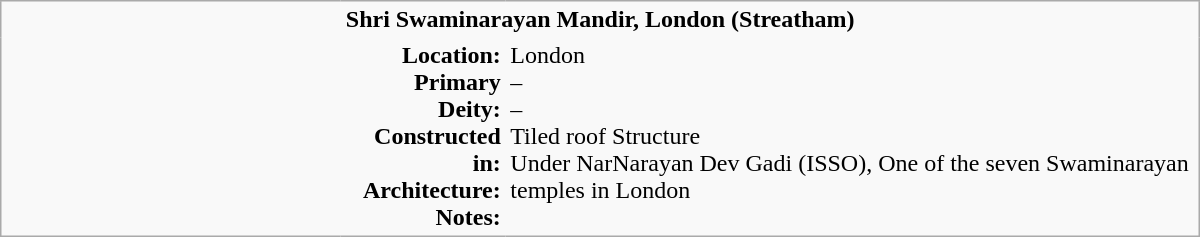<table class="wikitable plain" border="0" width="800">
<tr>
</tr>
<tr>
<td width="220px" rowspan="2" style="border:none;"></td>
<td valign="top" colspan=2 style="border:none;"><strong>Shri Swaminarayan Mandir, London (Streatham)</strong></td>
</tr>
<tr>
<td valign="top" style="text-align:right; border:none;"><strong>Location:</strong><br><strong>Primary Deity:</strong><br><strong>Constructed in:</strong><br><strong>Architecture:</strong><br><strong>Notes:</strong></td>
<td valign="top" style="border:none;">London <br>– <br>– <br>Tiled roof Structure <br>Under NarNarayan Dev Gadi (ISSO), One of the seven Swaminarayan temples in London</td>
</tr>
</table>
